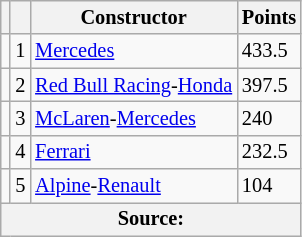<table class="wikitable" style="font-size: 85%;">
<tr>
<th scope="col"></th>
<th scope="col"></th>
<th scope="col">Constructor</th>
<th scope="col">Points</th>
</tr>
<tr>
<td align="left"></td>
<td align="center">1</td>
<td> <a href='#'>Mercedes</a></td>
<td align="left">433.5</td>
</tr>
<tr>
<td align="left"></td>
<td align="center">2</td>
<td> <a href='#'>Red Bull Racing</a>-<a href='#'>Honda</a></td>
<td align="left">397.5</td>
</tr>
<tr>
<td align="left"></td>
<td align="center">3</td>
<td> <a href='#'>McLaren</a>-<a href='#'>Mercedes</a></td>
<td align="left">240</td>
</tr>
<tr>
<td align="left"></td>
<td align="center">4</td>
<td> <a href='#'>Ferrari</a></td>
<td align="left">232.5</td>
</tr>
<tr>
<td align="left"></td>
<td align="center">5</td>
<td> <a href='#'>Alpine</a>-<a href='#'>Renault</a></td>
<td align="left">104</td>
</tr>
<tr>
<th colspan=4>Source:</th>
</tr>
</table>
